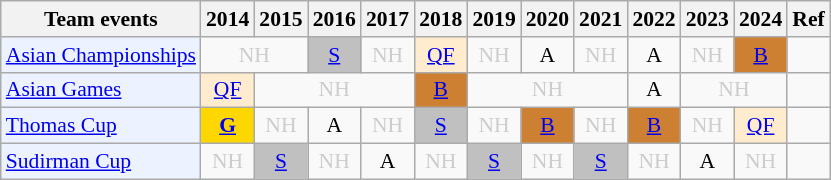<table class="wikitable" style="font-size: 90%; text-align:center">
<tr>
<th>Team events</th>
<th>2014</th>
<th>2015</th>
<th>2016</th>
<th>2017</th>
<th>2018</th>
<th>2019</th>
<th>2020</th>
<th>2021</th>
<th>2022</th>
<th>2023</th>
<th>2024</th>
<th>Ref</th>
</tr>
<tr>
<td bgcolor="#ECF2FF"; align="left"><a href='#'>Asian Championships</a></td>
<td colspan="2" style=color:#ccc>NH</td>
<td bgcolor=silver><a href='#'>S</a></td>
<td style=color:#ccc>NH</td>
<td bgcolor=FFEBCD><a href='#'>QF</a></td>
<td style=color:#ccc>NH</td>
<td>A</td>
<td style=color:#ccc>NH</td>
<td>A</td>
<td style=color:#ccc>NH</td>
<td bgcolor=CD7F32><a href='#'>B</a></td>
</tr>
<tr>
<td bgcolor="#ECF2FF"; align="left"><a href='#'>Asian Games</a></td>
<td bgcolor=FFEBCD><a href='#'>QF</a></td>
<td colspan="3" style=color:#ccc>NH</td>
<td bgcolor=CD7F32><a href='#'>B</a></td>
<td colspan="3" style=color:#ccc>NH</td>
<td>A</td>
<td colspan="2" style=color:#ccc>NH</td>
<td></td>
</tr>
<tr>
<td bgcolor="#ECF2FF"; align="left"><a href='#'>Thomas Cup</a></td>
<td bgcolor=gold><a href='#'><strong>G</strong></a></td>
<td style=color:#ccc>NH</td>
<td>A</td>
<td style=color:#ccc>NH</td>
<td bgcolor=silver><a href='#'>S</a></td>
<td style=color:#ccc>NH</td>
<td bgcolor=CD7F32><a href='#'>B</a></td>
<td style=color:#ccc>NH</td>
<td bgcolor=CD7F32><a href='#'>B</a></td>
<td style=color:#ccc>NH</td>
<td bgcolor=FFEBCD><a href='#'>QF</a></td>
<td></td>
</tr>
<tr>
<td bgcolor="#ECF2FF"; align="left"><a href='#'>Sudirman Cup</a></td>
<td style=color:#ccc>NH</td>
<td bgcolor=silver><a href='#'>S</a></td>
<td style=color:#ccc>NH</td>
<td>A</td>
<td style=color:#ccc>NH</td>
<td bgcolor=silver><a href='#'>S</a></td>
<td style=color:#ccc>NH</td>
<td bgcolor=silver><a href='#'>S</a></td>
<td style=color:#ccc>NH</td>
<td>A</td>
<td style=color:#ccc>NH</td>
<td></td>
</tr>
</table>
